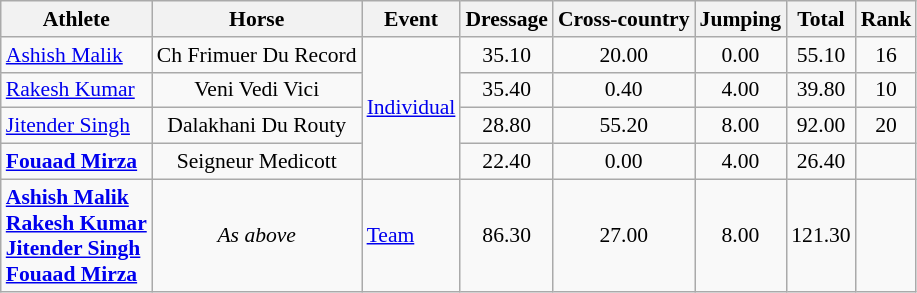<table class=wikitable style="text-align:center; font-size:90%">
<tr>
<th>Athlete</th>
<th>Horse</th>
<th>Event</th>
<th>Dressage</th>
<th>Cross-country</th>
<th>Jumping</th>
<th>Total</th>
<th>Rank</th>
</tr>
<tr>
<td align=left><a href='#'>Ashish Malik</a></td>
<td>Ch Frimuer Du Record</td>
<td style="text-align:left;" rowspan="4"><a href='#'>Individual</a></td>
<td>35.10</td>
<td>20.00</td>
<td>0.00</td>
<td>55.10</td>
<td>16</td>
</tr>
<tr>
<td align=left><a href='#'>Rakesh Kumar</a></td>
<td>Veni Vedi Vici</td>
<td>35.40</td>
<td>0.40</td>
<td>4.00</td>
<td>39.80</td>
<td>10</td>
</tr>
<tr>
<td align=left><a href='#'>Jitender Singh</a></td>
<td>Dalakhani Du Routy</td>
<td>28.80</td>
<td>55.20</td>
<td>8.00</td>
<td>92.00</td>
<td>20</td>
</tr>
<tr>
<td align=left><strong><a href='#'>Fouaad Mirza</a></strong></td>
<td>Seigneur Medicott</td>
<td>22.40</td>
<td>0.00</td>
<td>4.00</td>
<td>26.40</td>
<td></td>
</tr>
<tr>
<td align=left><strong><a href='#'>Ashish Malik</a><br><a href='#'>Rakesh Kumar</a><br><a href='#'>Jitender Singh</a><br><a href='#'>Fouaad Mirza</a></strong></td>
<td><em>As above</em></td>
<td style="text-align:left;"><a href='#'>Team</a></td>
<td>86.30</td>
<td>27.00</td>
<td>8.00</td>
<td>121.30</td>
<td></td>
</tr>
</table>
